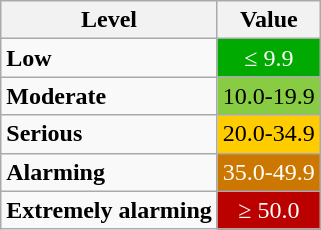<table class="wikitable">
<tr>
<th>Level</th>
<th>Value</th>
</tr>
<tr>
<td><strong>Low</strong></td>
<td style="background:#00AA00; color:white; text-align:center;">≤ 9.9</td>
</tr>
<tr>
<td><strong>Moderate</strong></td>
<td style="background:#88CC44; text-align:center;">10.0-19.9</td>
</tr>
<tr>
<td><strong>Serious</strong></td>
<td style="background:#FFCC00; text-align:center;">20.0-34.9</td>
</tr>
<tr>
<td><strong>Alarming</strong></td>
<td style="background:#CC7700; color:white;; text-align:center;">35.0-49.9</td>
</tr>
<tr>
<td><strong>Extremely alarming</strong></td>
<td style="background:#BB0000; color:white;; text-align:center;"">≥ 50.0</td>
</tr>
</table>
